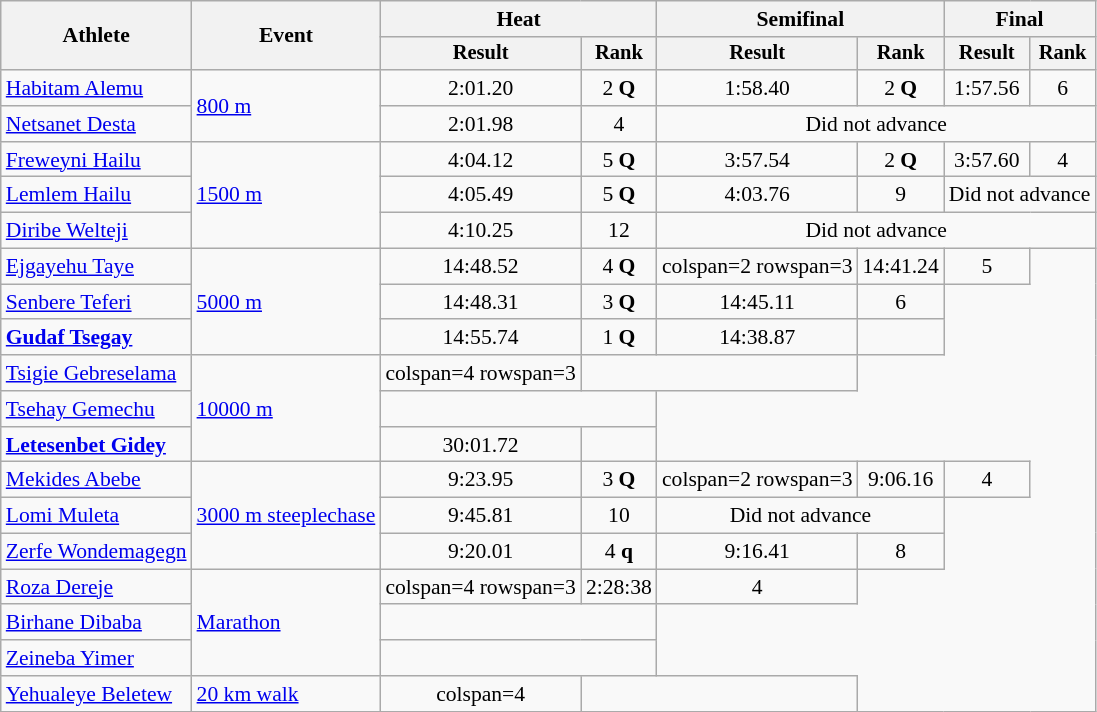<table class="wikitable" style="font-size:90%">
<tr>
<th rowspan="2">Athlete</th>
<th rowspan="2">Event</th>
<th colspan="2">Heat</th>
<th colspan="2">Semifinal</th>
<th colspan="2">Final</th>
</tr>
<tr style="font-size:95%">
<th>Result</th>
<th>Rank</th>
<th>Result</th>
<th>Rank</th>
<th>Result</th>
<th>Rank</th>
</tr>
<tr align=center>
<td align=left><a href='#'>Habitam Alemu</a></td>
<td align=left rowspan=2><a href='#'>800 m</a></td>
<td>2:01.20</td>
<td>2 <strong>Q</strong></td>
<td>1:58.40</td>
<td>2 <strong>Q</strong></td>
<td>1:57.56</td>
<td>6</td>
</tr>
<tr align=center>
<td align=left><a href='#'>Netsanet Desta</a></td>
<td>2:01.98</td>
<td>4</td>
<td colspan=4>Did not advance</td>
</tr>
<tr align=center>
<td align=left><a href='#'>Freweyni Hailu</a></td>
<td align=left rowspan=3><a href='#'>1500 m</a></td>
<td>4:04.12</td>
<td>5 <strong>Q</strong></td>
<td>3:57.54</td>
<td>2 <strong>Q</strong></td>
<td>3:57.60</td>
<td>4</td>
</tr>
<tr align=center>
<td align=left><a href='#'>Lemlem Hailu</a></td>
<td>4:05.49</td>
<td>5 <strong>Q</strong></td>
<td>4:03.76</td>
<td>9</td>
<td colspan=2>Did not advance</td>
</tr>
<tr align="center">
<td align="left"><a href='#'>Diribe Welteji</a></td>
<td>4:10.25</td>
<td>12</td>
<td colspan="4">Did not advance</td>
</tr>
<tr align=center>
<td align=left><a href='#'>Ejgayehu Taye</a></td>
<td align=left rowspan=3><a href='#'>5000 m</a></td>
<td>14:48.52</td>
<td>4 <strong>Q</strong></td>
<td>colspan=2 rowspan=3 </td>
<td>14:41.24</td>
<td>5</td>
</tr>
<tr align=center>
<td align=left><a href='#'>Senbere Teferi</a></td>
<td>14:48.31</td>
<td>3 <strong>Q</strong></td>
<td>14:45.11</td>
<td>6</td>
</tr>
<tr align=center>
<td align=left><strong><a href='#'>Gudaf Tsegay</a></strong></td>
<td>14:55.74</td>
<td>1 <strong>Q</strong></td>
<td>14:38.87</td>
<td></td>
</tr>
<tr align=center>
<td align=left><a href='#'>Tsigie Gebreselama</a></td>
<td rowspan="3" align="left"><a href='#'>10000 m</a></td>
<td>colspan=4 rowspan=3 </td>
<td colspan=2></td>
</tr>
<tr align=center>
<td align=left><a href='#'>Tsehay Gemechu</a></td>
<td colspan=2></td>
</tr>
<tr align=center>
<td align=left><strong><a href='#'>Letesenbet Gidey</a></strong></td>
<td>30:01.72</td>
<td></td>
</tr>
<tr align=center>
<td align=left><a href='#'>Mekides Abebe</a></td>
<td align=left rowspan=3><a href='#'>3000 m steeplechase</a></td>
<td>9:23.95</td>
<td>3 <strong>Q</strong></td>
<td>colspan=2 rowspan=3 </td>
<td>9:06.16</td>
<td>4</td>
</tr>
<tr align=center>
<td align=left><a href='#'>Lomi Muleta</a></td>
<td>9:45.81</td>
<td>10</td>
<td colspan="2">Did not advance</td>
</tr>
<tr align=center>
<td align=left><a href='#'>Zerfe Wondemagegn</a></td>
<td>9:20.01</td>
<td>4 <strong>q</strong></td>
<td>9:16.41</td>
<td>8</td>
</tr>
<tr align=center>
<td align=left><a href='#'>Roza Dereje</a></td>
<td align=left rowspan=3><a href='#'>Marathon</a></td>
<td>colspan=4 rowspan=3 </td>
<td>2:28:38</td>
<td>4</td>
</tr>
<tr align=center>
<td align=left><a href='#'>Birhane Dibaba</a></td>
<td colspan=2></td>
</tr>
<tr align=center>
<td align=left><a href='#'>Zeineba Yimer</a></td>
<td colspan=2></td>
</tr>
<tr align=center>
<td align=left><a href='#'>Yehualeye Beletew</a></td>
<td align=left><a href='#'>20 km walk</a></td>
<td>colspan=4 </td>
<td colspan=2></td>
</tr>
</table>
